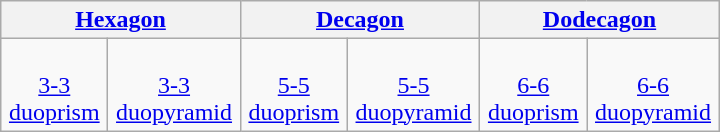<table class=wikitable width=480>
<tr>
<th colspan=2><a href='#'>Hexagon</a></th>
<th colspan=2><a href='#'>Decagon</a></th>
<th colspan=2><a href='#'>Dodecagon</a></th>
</tr>
<tr align=center>
<td><br><a href='#'>3-3 duoprism</a></td>
<td><br><a href='#'>3-3 duopyramid</a></td>
<td><br><a href='#'>5-5 duoprism</a></td>
<td><br><a href='#'>5-5 duopyramid</a></td>
<td><br><a href='#'>6-6 duoprism</a></td>
<td><br><a href='#'>6-6 duopyramid</a></td>
</tr>
</table>
